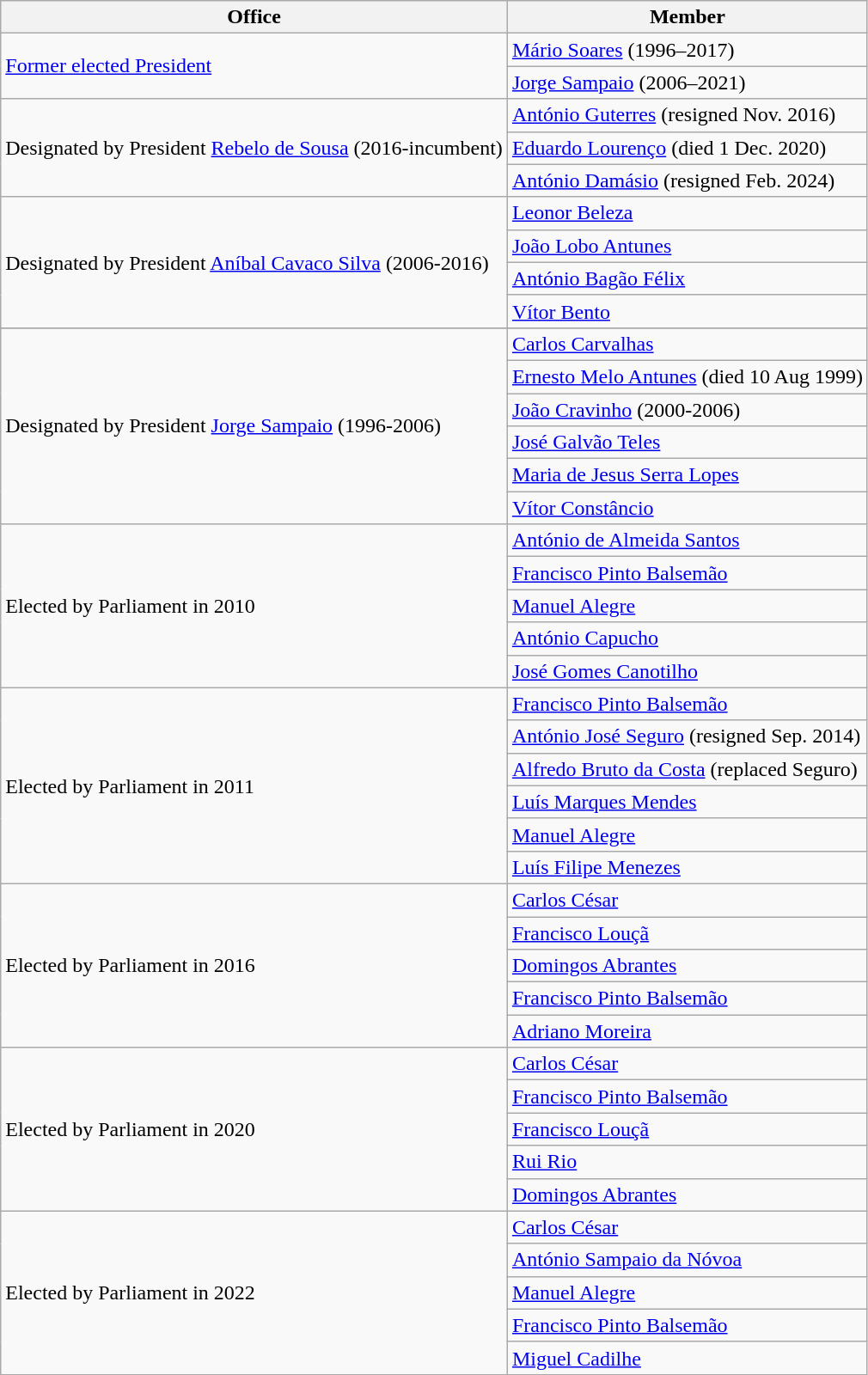<table class="wikitable">
<tr>
<th>Office</th>
<th>Member</th>
</tr>
<tr>
<td rowspan="2"><a href='#'>Former elected President</a></td>
<td><a href='#'>Mário Soares</a> (1996–2017)</td>
</tr>
<tr>
<td><a href='#'>Jorge Sampaio</a> (2006–2021)</td>
</tr>
<tr>
<td rowspan="3">Designated by President <a href='#'>Rebelo de Sousa</a> (2016-incumbent)</td>
<td><a href='#'>António Guterres</a> (resigned Nov. 2016)</td>
</tr>
<tr>
<td><a href='#'>Eduardo Lourenço</a> (died 1 Dec. 2020)</td>
</tr>
<tr>
<td><a href='#'>António Damásio</a> (resigned Feb. 2024)</td>
</tr>
<tr>
<td rowspan="4">Designated by President <a href='#'>Aníbal Cavaco Silva</a> (2006-2016)</td>
<td><a href='#'>Leonor Beleza</a></td>
</tr>
<tr>
<td><a href='#'>João Lobo Antunes</a></td>
</tr>
<tr>
<td><a href='#'>António Bagão Félix</a></td>
</tr>
<tr>
<td><a href='#'>Vítor Bento</a></td>
</tr>
<tr>
</tr>
<tr>
<td rowspan="6">Designated by President <a href='#'>Jorge Sampaio</a> (1996-2006)</td>
<td><a href='#'>Carlos Carvalhas</a></td>
</tr>
<tr>
<td><a href='#'>Ernesto Melo Antunes</a> (died 10 Aug 1999)</td>
</tr>
<tr>
<td><a href='#'>João Cravinho</a> (2000-2006)</td>
</tr>
<tr>
<td><a href='#'>José Galvão Teles</a></td>
</tr>
<tr>
<td><a href='#'>Maria de Jesus Serra Lopes</a></td>
</tr>
<tr>
<td><a href='#'>Vítor Constâncio</a></td>
</tr>
<tr>
<td rowspan="5">Elected by Parliament in 2010</td>
<td><a href='#'>António de Almeida Santos</a></td>
</tr>
<tr>
<td><a href='#'>Francisco Pinto Balsemão</a></td>
</tr>
<tr>
<td><a href='#'>Manuel Alegre</a></td>
</tr>
<tr>
<td><a href='#'>António Capucho</a></td>
</tr>
<tr>
<td><a href='#'>José Gomes Canotilho</a></td>
</tr>
<tr>
<td rowspan="6">Elected by Parliament in 2011</td>
<td><a href='#'>Francisco Pinto Balsemão</a></td>
</tr>
<tr>
<td><a href='#'>António José Seguro</a> (resigned Sep. 2014)</td>
</tr>
<tr>
<td><a href='#'>Alfredo Bruto da Costa</a> (replaced Seguro)</td>
</tr>
<tr>
<td><a href='#'>Luís Marques Mendes</a></td>
</tr>
<tr>
<td><a href='#'>Manuel Alegre</a></td>
</tr>
<tr>
<td><a href='#'>Luís Filipe Menezes</a></td>
</tr>
<tr>
<td rowspan="5">Elected by Parliament in 2016</td>
<td><a href='#'>Carlos César</a></td>
</tr>
<tr>
<td><a href='#'>Francisco Louçã</a></td>
</tr>
<tr>
<td><a href='#'>Domingos Abrantes</a></td>
</tr>
<tr>
<td><a href='#'>Francisco Pinto Balsemão</a></td>
</tr>
<tr>
<td><a href='#'>Adriano Moreira</a></td>
</tr>
<tr>
<td rowspan="5">Elected by Parliament in 2020</td>
<td><a href='#'>Carlos César</a></td>
</tr>
<tr>
<td><a href='#'>Francisco Pinto Balsemão</a></td>
</tr>
<tr>
<td><a href='#'>Francisco Louçã</a></td>
</tr>
<tr>
<td><a href='#'>Rui Rio</a></td>
</tr>
<tr>
<td><a href='#'>Domingos Abrantes</a></td>
</tr>
<tr>
<td rowspan="5">Elected by Parliament in 2022</td>
<td><a href='#'>Carlos César</a></td>
</tr>
<tr>
<td><a href='#'>António Sampaio da Nóvoa</a></td>
</tr>
<tr>
<td><a href='#'>Manuel Alegre</a></td>
</tr>
<tr>
<td><a href='#'>Francisco Pinto Balsemão</a></td>
</tr>
<tr>
<td><a href='#'>Miguel Cadilhe</a></td>
</tr>
</table>
